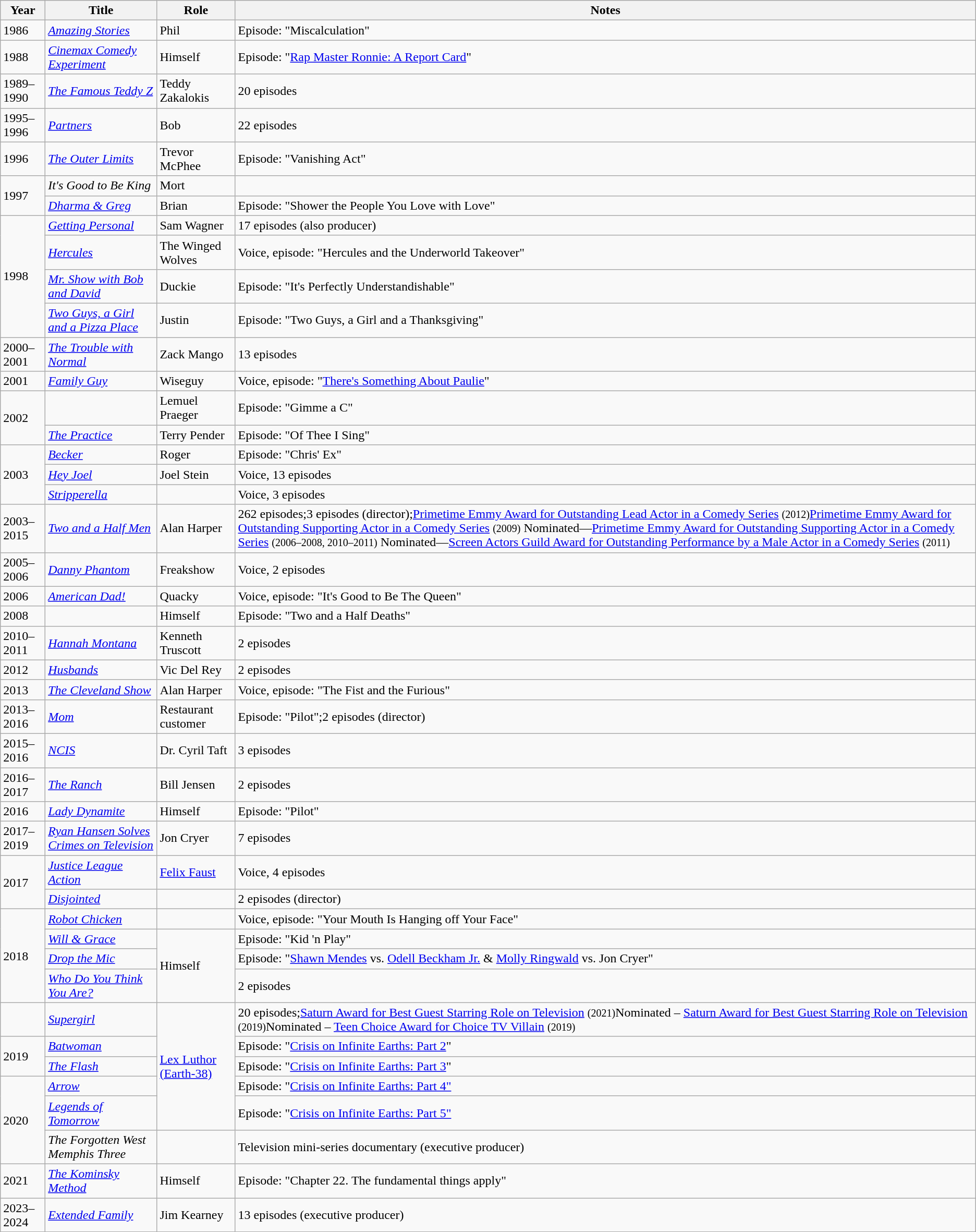<table class="wikitable sortable">
<tr>
<th>Year</th>
<th>Title</th>
<th>Role</th>
<th>Notes</th>
</tr>
<tr>
<td>1986</td>
<td><em><a href='#'>Amazing Stories</a></em></td>
<td>Phil</td>
<td>Episode: "Miscalculation"</td>
</tr>
<tr>
<td>1988</td>
<td><em><a href='#'>Cinemax Comedy Experiment</a></em></td>
<td>Himself</td>
<td>Episode: "<a href='#'>Rap Master Ronnie: A Report Card</a>"</td>
</tr>
<tr>
<td>1989–1990</td>
<td><em><a href='#'>The Famous Teddy Z</a></em></td>
<td>Teddy Zakalokis</td>
<td>20 episodes</td>
</tr>
<tr>
<td>1995–1996</td>
<td><em><a href='#'>Partners</a></em></td>
<td>Bob</td>
<td>22 episodes</td>
</tr>
<tr>
<td>1996</td>
<td><em><a href='#'>The Outer Limits</a></em></td>
<td>Trevor McPhee</td>
<td>Episode: "Vanishing Act"</td>
</tr>
<tr>
<td rowspan="2">1997</td>
<td><em>It's Good to Be King</em></td>
<td>Mort</td>
<td></td>
</tr>
<tr>
<td><em><a href='#'>Dharma & Greg</a></em></td>
<td>Brian</td>
<td>Episode: "Shower the People You Love with Love"</td>
</tr>
<tr>
<td rowspan="4">1998</td>
<td><em><a href='#'>Getting Personal</a></em></td>
<td>Sam Wagner</td>
<td>17 episodes (also producer)</td>
</tr>
<tr>
<td><em><a href='#'>Hercules</a></em></td>
<td>The Winged Wolves</td>
<td>Voice, episode: "Hercules and the Underworld Takeover"</td>
</tr>
<tr>
<td><em><a href='#'>Mr. Show with Bob and David</a></em></td>
<td>Duckie</td>
<td>Episode: "It's Perfectly Understandishable"</td>
</tr>
<tr>
<td><em><a href='#'>Two Guys, a Girl and a Pizza Place</a></em></td>
<td>Justin</td>
<td>Episode: "Two Guys, a Girl and a Thanksgiving"</td>
</tr>
<tr>
<td>2000–2001</td>
<td><em><a href='#'>The Trouble with Normal</a></em></td>
<td>Zack Mango</td>
<td>13 episodes</td>
</tr>
<tr>
<td>2001</td>
<td><em><a href='#'>Family Guy</a></em></td>
<td>Wiseguy</td>
<td>Voice, episode: "<a href='#'>There's Something About Paulie</a>"</td>
</tr>
<tr>
<td rowspan="2">2002</td>
<td></td>
<td>Lemuel Praeger</td>
<td>Episode: "Gimme a C"</td>
</tr>
<tr>
<td><em><a href='#'>The Practice</a></em></td>
<td>Terry Pender</td>
<td>Episode: "Of Thee I Sing"</td>
</tr>
<tr>
<td rowspan="3">2003</td>
<td><em><a href='#'>Becker</a></em></td>
<td>Roger</td>
<td>Episode: "Chris' Ex"</td>
</tr>
<tr>
<td><em><a href='#'>Hey Joel</a></em></td>
<td>Joel Stein</td>
<td>Voice, 13 episodes</td>
</tr>
<tr>
<td><em><a href='#'>Stripperella</a></em></td>
<td></td>
<td>Voice, 3 episodes</td>
</tr>
<tr>
<td>2003–2015</td>
<td><em><a href='#'>Two and a Half Men</a></em></td>
<td>Alan Harper</td>
<td>262 episodes;3 episodes (director);<a href='#'>Primetime Emmy Award for Outstanding Lead Actor in a Comedy Series</a> <small>(2012)</small><a href='#'>Primetime Emmy Award for Outstanding Supporting Actor in a Comedy Series</a> <small>(2009)</small> Nominated—<a href='#'>Primetime Emmy Award for Outstanding Supporting Actor in a Comedy Series</a> <small>(2006–2008, 2010–2011)</small> Nominated—<a href='#'>Screen Actors Guild Award for Outstanding Performance by a Male Actor in a Comedy Series</a> <small>(2011)</small></td>
</tr>
<tr>
<td>2005–2006</td>
<td><em><a href='#'>Danny Phantom</a></em></td>
<td>Freakshow</td>
<td>Voice, 2 episodes</td>
</tr>
<tr>
<td>2006</td>
<td><em><a href='#'>American Dad!</a></em></td>
<td>Quacky</td>
<td>Voice, episode: "It's Good to Be The Queen"</td>
</tr>
<tr>
<td>2008</td>
<td></td>
<td>Himself</td>
<td>Episode: "Two and a Half Deaths"</td>
</tr>
<tr>
<td>2010–2011</td>
<td><em><a href='#'>Hannah Montana</a></em></td>
<td>Kenneth Truscott</td>
<td>2 episodes</td>
</tr>
<tr>
<td>2012</td>
<td><em><a href='#'>Husbands</a></em></td>
<td>Vic Del Rey</td>
<td>2 episodes</td>
</tr>
<tr>
<td>2013</td>
<td><em><a href='#'>The Cleveland Show</a></em></td>
<td>Alan Harper</td>
<td>Voice, episode: "The Fist and the Furious"</td>
</tr>
<tr>
<td>2013–2016</td>
<td><em><a href='#'>Mom</a></em></td>
<td>Restaurant customer</td>
<td>Episode: "Pilot";2 episodes (director)</td>
</tr>
<tr>
<td>2015–2016</td>
<td><em><a href='#'>NCIS</a></em></td>
<td>Dr. Cyril Taft</td>
<td>3 episodes</td>
</tr>
<tr>
<td>2016–2017</td>
<td><em><a href='#'>The Ranch</a></em></td>
<td>Bill Jensen</td>
<td>2 episodes</td>
</tr>
<tr>
<td>2016</td>
<td><em><a href='#'>Lady Dynamite</a></em></td>
<td>Himself</td>
<td>Episode: "Pilot"</td>
</tr>
<tr>
<td>2017–2019</td>
<td><em><a href='#'>Ryan Hansen Solves Crimes on Television</a></em></td>
<td>Jon Cryer</td>
<td>7 episodes</td>
</tr>
<tr>
<td rowspan="2">2017</td>
<td><em><a href='#'>Justice League Action</a></em></td>
<td><a href='#'>Felix Faust</a></td>
<td>Voice, 4 episodes</td>
</tr>
<tr>
<td><em><a href='#'>Disjointed</a></em></td>
<td></td>
<td>2 episodes (director)</td>
</tr>
<tr>
<td rowspan="4">2018</td>
<td><em><a href='#'>Robot Chicken</a></em></td>
<td></td>
<td>Voice, episode: "Your Mouth Is Hanging off Your Face"</td>
</tr>
<tr>
<td><em><a href='#'>Will & Grace</a></em></td>
<td rowspan="3">Himself</td>
<td>Episode: "Kid 'n Play"</td>
</tr>
<tr>
<td><em><a href='#'>Drop the Mic</a></em></td>
<td>Episode: "<a href='#'>Shawn Mendes</a> vs. <a href='#'>Odell Beckham Jr.</a> & <a href='#'>Molly Ringwald</a> vs. Jon Cryer"</td>
</tr>
<tr>
<td><em><a href='#'>Who Do You Think You Are?</a></em></td>
<td>2 episodes</td>
</tr>
<tr>
<td></td>
<td><em><a href='#'>Supergirl</a></em></td>
<td rowspan="5"><a href='#'>Lex Luthor (Earth-38)</a></td>
<td>20 episodes;<a href='#'>Saturn Award for Best Guest Starring Role on Television</a> <small>(2021)</small>Nominated – <a href='#'>Saturn Award for Best Guest Starring Role on Television</a> <small>(2019)</small>Nominated – <a href='#'>Teen Choice Award for Choice TV Villain</a> <small>(2019)</small></td>
</tr>
<tr>
<td rowspan="2">2019</td>
<td><em><a href='#'>Batwoman</a></em></td>
<td>Episode: "<a href='#'>Crisis on Infinite Earths: Part 2</a>"</td>
</tr>
<tr>
<td><em><a href='#'>The Flash</a></em></td>
<td>Episode: "<a href='#'>Crisis on Infinite Earths: Part 3</a>"</td>
</tr>
<tr>
<td rowspan="3">2020</td>
<td><em><a href='#'>Arrow</a></em></td>
<td>Episode: "<a href='#'>Crisis on Infinite Earths: Part 4"</a></td>
</tr>
<tr>
<td><em><a href='#'>Legends of Tomorrow</a></em></td>
<td>Episode: "<a href='#'>Crisis on Infinite Earths: Part 5"</a></td>
</tr>
<tr>
<td><em>The Forgotten West Memphis Three</em></td>
<td></td>
<td>Television mini-series documentary (executive producer)</td>
</tr>
<tr>
<td>2021</td>
<td><em><a href='#'>The Kominsky Method</a></em></td>
<td>Himself</td>
<td>Episode: "Chapter 22. The fundamental things apply"</td>
</tr>
<tr>
<td>2023–2024</td>
<td><em><a href='#'>Extended Family</a></em></td>
<td>Jim Kearney</td>
<td>13 episodes (executive producer)</td>
</tr>
</table>
